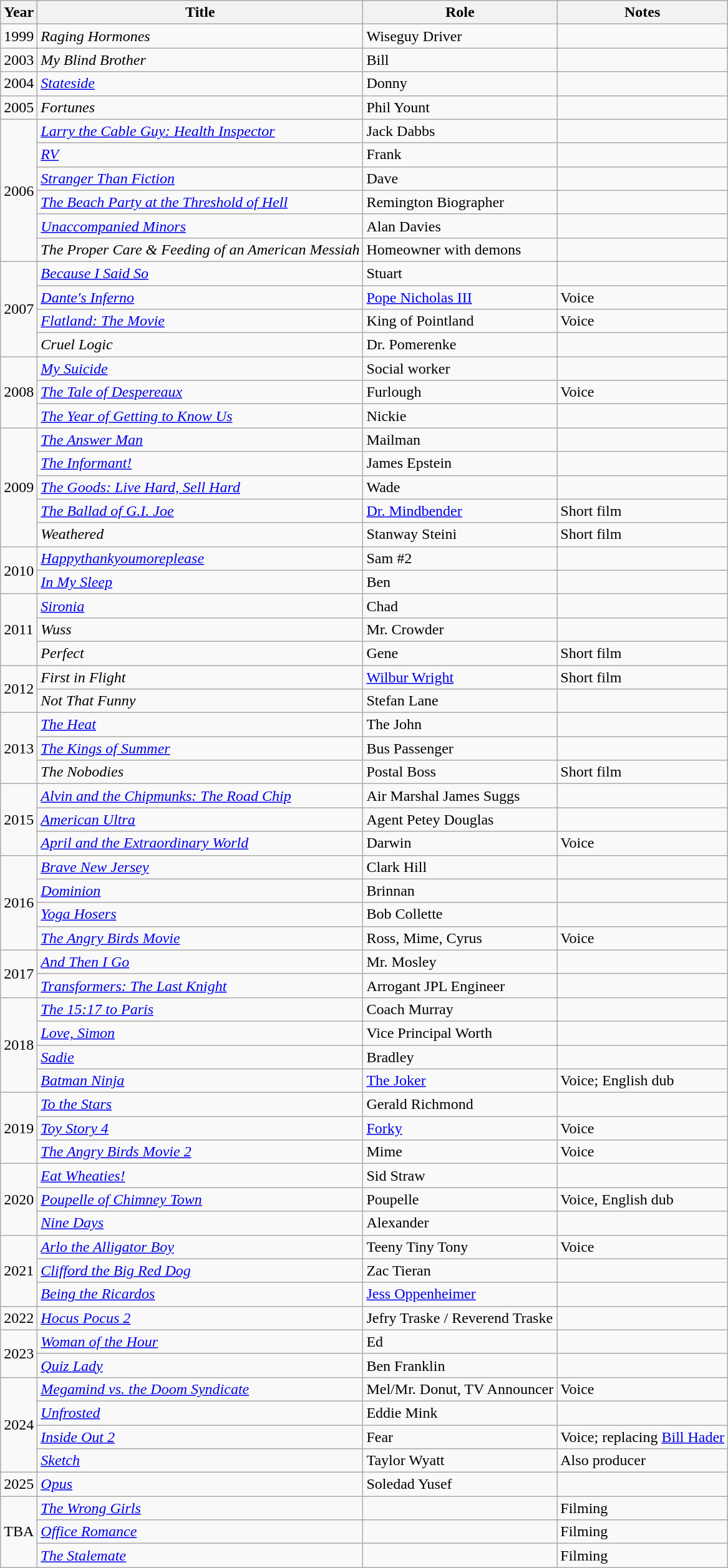<table class="wikitable sortable">
<tr>
<th>Year</th>
<th>Title</th>
<th>Role</th>
<th class="unsortable">Notes</th>
</tr>
<tr>
<td>1999</td>
<td><em>Raging Hormones</em></td>
<td>Wiseguy Driver</td>
<td></td>
</tr>
<tr>
<td>2003</td>
<td><em>My Blind Brother</em></td>
<td>Bill</td>
<td></td>
</tr>
<tr>
<td>2004</td>
<td><em><a href='#'>Stateside</a></em></td>
<td>Donny</td>
<td></td>
</tr>
<tr>
<td>2005</td>
<td><em>Fortunes</em></td>
<td>Phil Yount</td>
<td></td>
</tr>
<tr>
<td rowspan="6">2006</td>
<td><em><a href='#'>Larry the Cable Guy: Health Inspector</a></em></td>
<td>Jack Dabbs</td>
<td></td>
</tr>
<tr>
<td><em><a href='#'>RV</a></em></td>
<td>Frank</td>
<td></td>
</tr>
<tr>
<td><em><a href='#'>Stranger Than Fiction</a></em></td>
<td>Dave</td>
<td></td>
</tr>
<tr>
<td><em><a href='#'>The Beach Party at the Threshold of Hell</a></em></td>
<td>Remington Biographer</td>
<td></td>
</tr>
<tr>
<td><em><a href='#'>Unaccompanied Minors</a></em></td>
<td>Alan Davies</td>
<td></td>
</tr>
<tr>
<td><em>The Proper Care & Feeding of an American Messiah</em></td>
<td>Homeowner with demons</td>
<td></td>
</tr>
<tr>
<td rowspan="4">2007</td>
<td><em><a href='#'>Because I Said So</a></em></td>
<td>Stuart</td>
<td></td>
</tr>
<tr>
<td><em><a href='#'>Dante's Inferno</a></em></td>
<td><a href='#'>Pope Nicholas III</a></td>
<td>Voice</td>
</tr>
<tr>
<td><em><a href='#'>Flatland: The Movie</a></em></td>
<td>King of Pointland</td>
<td>Voice</td>
</tr>
<tr>
<td><em>Cruel Logic</em></td>
<td>Dr. Pomerenke</td>
<td></td>
</tr>
<tr>
<td rowspan="3">2008</td>
<td><em><a href='#'>My Suicide</a></em></td>
<td>Social worker</td>
<td></td>
</tr>
<tr>
<td><em><a href='#'>The Tale of Despereaux</a></em></td>
<td>Furlough</td>
<td>Voice</td>
</tr>
<tr>
<td><em><a href='#'>The Year of Getting to Know Us</a></em></td>
<td>Nickie</td>
<td></td>
</tr>
<tr>
<td rowspan="5">2009</td>
<td><em><a href='#'>The Answer Man</a></em></td>
<td>Mailman</td>
<td></td>
</tr>
<tr>
<td><em><a href='#'>The Informant!</a></em></td>
<td>James Epstein</td>
<td></td>
</tr>
<tr>
<td><em><a href='#'>The Goods: Live Hard, Sell Hard</a></em></td>
<td>Wade</td>
<td></td>
</tr>
<tr>
<td><em><a href='#'>The Ballad of G.I. Joe</a></em></td>
<td><a href='#'>Dr. Mindbender</a></td>
<td>Short film</td>
</tr>
<tr>
<td><em>Weathered</em></td>
<td>Stanway Steini</td>
<td>Short film</td>
</tr>
<tr>
<td rowspan="2">2010</td>
<td><em><a href='#'>Happythankyoumoreplease</a></em></td>
<td>Sam #2</td>
<td></td>
</tr>
<tr>
<td><em><a href='#'>In My Sleep</a></em></td>
<td>Ben</td>
<td></td>
</tr>
<tr>
<td rowspan="3">2011</td>
<td><em><a href='#'>Sironia</a></em></td>
<td>Chad</td>
<td></td>
</tr>
<tr>
<td><em>Wuss</em></td>
<td>Mr. Crowder</td>
<td></td>
</tr>
<tr>
<td><em>Perfect</em></td>
<td>Gene</td>
<td>Short film</td>
</tr>
<tr>
<td rowspan="2">2012</td>
<td><em>First in Flight</em></td>
<td><a href='#'>Wilbur Wright</a></td>
<td>Short film</td>
</tr>
<tr>
<td><em>Not That Funny</em></td>
<td>Stefan Lane</td>
<td></td>
</tr>
<tr>
<td rowspan="3">2013</td>
<td><em><a href='#'>The Heat</a></em></td>
<td>The John</td>
<td></td>
</tr>
<tr>
<td><em><a href='#'>The Kings of Summer</a></em></td>
<td>Bus Passenger</td>
<td></td>
</tr>
<tr>
<td><em>The Nobodies</em></td>
<td>Postal Boss</td>
<td>Short film</td>
</tr>
<tr>
<td rowspan="3">2015</td>
<td><em><a href='#'>Alvin and the Chipmunks: The Road Chip</a></em></td>
<td>Air Marshal James Suggs</td>
<td></td>
</tr>
<tr>
<td><em><a href='#'>American Ultra</a></em></td>
<td>Agent Petey Douglas</td>
<td></td>
</tr>
<tr>
<td><em><a href='#'>April and the Extraordinary World</a></em></td>
<td>Darwin</td>
<td>Voice</td>
</tr>
<tr>
<td rowspan="4">2016</td>
<td><em><a href='#'>Brave New Jersey</a></em></td>
<td>Clark Hill</td>
<td></td>
</tr>
<tr>
<td><em><a href='#'>Dominion</a></em></td>
<td>Brinnan</td>
<td></td>
</tr>
<tr>
<td><em><a href='#'>Yoga Hosers</a></em></td>
<td>Bob Collette</td>
<td></td>
</tr>
<tr>
<td><em><a href='#'>The Angry Birds Movie</a></em></td>
<td>Ross, Mime, Cyrus</td>
<td>Voice</td>
</tr>
<tr>
<td rowspan="2">2017</td>
<td><em><a href='#'>And Then I Go</a></em></td>
<td>Mr. Mosley</td>
<td></td>
</tr>
<tr>
<td><em><a href='#'>Transformers: The Last Knight</a></em></td>
<td>Arrogant JPL Engineer</td>
<td></td>
</tr>
<tr>
<td rowspan="4">2018</td>
<td><em><a href='#'>The 15:17 to Paris</a></em></td>
<td>Coach Murray</td>
<td></td>
</tr>
<tr>
<td><em><a href='#'>Love, Simon</a></em></td>
<td>Vice Principal Worth</td>
<td></td>
</tr>
<tr>
<td><em><a href='#'>Sadie</a></em></td>
<td>Bradley</td>
<td></td>
</tr>
<tr>
<td><em><a href='#'>Batman Ninja</a></em></td>
<td><a href='#'>The Joker</a></td>
<td>Voice; English dub</td>
</tr>
<tr>
<td rowspan="3">2019</td>
<td><em><a href='#'>To the Stars</a></em></td>
<td>Gerald Richmond</td>
<td></td>
</tr>
<tr>
<td><em><a href='#'>Toy Story 4</a></em></td>
<td><a href='#'>Forky</a></td>
<td>Voice</td>
</tr>
<tr>
<td><em><a href='#'>The Angry Birds Movie 2</a></em></td>
<td>Mime</td>
<td>Voice</td>
</tr>
<tr>
<td rowspan="3">2020</td>
<td><em><a href='#'>Eat Wheaties!</a></em></td>
<td>Sid Straw</td>
<td></td>
</tr>
<tr>
<td><a href='#'><em>Poupelle of Chimney Town</em></a></td>
<td>Poupelle</td>
<td>Voice, English dub</td>
</tr>
<tr>
<td><em><a href='#'>Nine Days</a></em></td>
<td>Alexander</td>
<td></td>
</tr>
<tr>
<td rowspan="3">2021</td>
<td><em><a href='#'>Arlo the Alligator Boy</a></em></td>
<td>Teeny Tiny Tony</td>
<td>Voice</td>
</tr>
<tr>
<td><em><a href='#'>Clifford the Big Red Dog</a></em></td>
<td>Zac Tieran</td>
<td></td>
</tr>
<tr>
<td><em><a href='#'>Being the Ricardos</a></em></td>
<td><a href='#'>Jess Oppenheimer</a></td>
<td></td>
</tr>
<tr>
<td>2022</td>
<td><em><a href='#'>Hocus Pocus 2</a></em></td>
<td>Jefry Traske / Reverend Traske</td>
<td></td>
</tr>
<tr>
<td rowspan="2">2023</td>
<td><em><a href='#'>Woman of the Hour</a></em></td>
<td>Ed</td>
<td></td>
</tr>
<tr>
<td><em><a href='#'>Quiz Lady</a></em></td>
<td>Ben Franklin</td>
<td></td>
</tr>
<tr>
<td rowspan="4">2024</td>
<td><em><a href='#'>Megamind vs. the Doom Syndicate</a></em></td>
<td>Mel/Mr. Donut, TV Announcer</td>
<td>Voice</td>
</tr>
<tr>
<td><em><a href='#'>Unfrosted</a></em></td>
<td>Eddie Mink</td>
<td></td>
</tr>
<tr>
<td><em><a href='#'>Inside Out 2</a></em></td>
<td>Fear</td>
<td>Voice; replacing <a href='#'>Bill Hader</a></td>
</tr>
<tr>
<td><em><a href='#'>Sketch</a></em></td>
<td>Taylor Wyatt</td>
<td>Also producer</td>
</tr>
<tr>
<td>2025</td>
<td><em><a href='#'>Opus</a></em></td>
<td>Soledad Yusef</td>
<td></td>
</tr>
<tr>
<td rowspan="3">TBA</td>
<td><em><a href='#'>The Wrong Girls</a></em></td>
<td></td>
<td>Filming</td>
</tr>
<tr>
<td><em><a href='#'>Office Romance</a></em></td>
<td></td>
<td>Filming</td>
</tr>
<tr>
<td><em><a href='#'>The Stalemate</a></em></td>
<td></td>
<td>Filming</td>
</tr>
</table>
